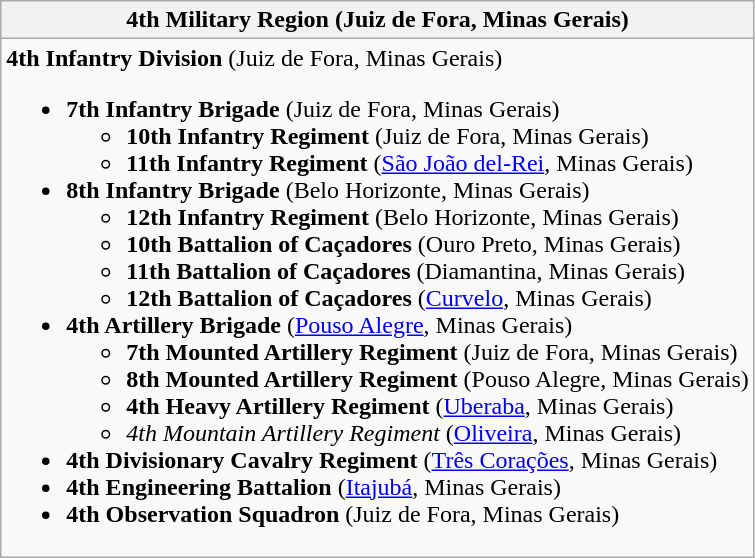<table class="wikitable mw-collapsible mw-collapsed">
<tr>
<th><strong>4th Military Region</strong> (Juiz de Fora, Minas Gerais)</th>
</tr>
<tr>
<td><strong>4th Infantry Division</strong> (Juiz de Fora, Minas Gerais)<br><ul><li><strong>7th Infantry Brigade</strong> (Juiz de Fora, Minas Gerais)<ul><li><strong>10th Infantry Regiment</strong> (Juiz de Fora, Minas Gerais)</li><li><strong>11th Infantry Regiment</strong> (<a href='#'>São João del-Rei</a>, Minas Gerais)</li></ul></li><li><strong>8th Infantry Brigade</strong> (Belo Horizonte, Minas Gerais)<ul><li><strong>12th Infantry Regiment</strong> (Belo Horizonte, Minas Gerais)</li><li><strong>10th Battalion of Caçadores</strong> (Ouro Preto, Minas Gerais)</li><li><strong>11th Battalion of Caçadores</strong> (Diamantina, Minas Gerais)</li><li><strong>12th Battalion of Caçadores</strong> (<a href='#'>Curvelo</a>, Minas Gerais)</li></ul></li><li><strong>4th Artillery Brigade</strong> (<a href='#'>Pouso Alegre</a>, Minas Gerais)<ul><li><strong>7th Mounted Artillery Regiment</strong> (Juiz de Fora, Minas Gerais)</li><li><strong>8th Mounted Artillery Regiment</strong> (Pouso Alegre, Minas Gerais)</li><li><strong>4th Heavy Artillery Regiment</strong> (<a href='#'>Uberaba</a>, Minas Gerais)</li><li><em>4th Mountain Artillery Regiment</em> (<a href='#'>Oliveira</a>, Minas Gerais)</li></ul></li><li><strong>4th Divisionary Cavalry Regiment</strong> (<a href='#'>Três Corações</a>, Minas Gerais)</li><li><strong>4th Engineering Battalion</strong> (<a href='#'>Itajubá</a>, Minas Gerais)</li><li><strong>4th Observation Squadron</strong> (Juiz de Fora, Minas Gerais)</li></ul></td>
</tr>
</table>
